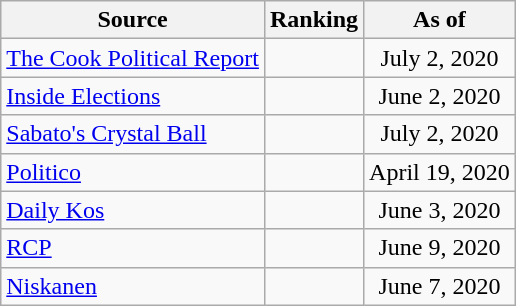<table class="wikitable" style="text-align:center">
<tr>
<th>Source</th>
<th>Ranking</th>
<th>As of</th>
</tr>
<tr>
<td align=left><a href='#'>The Cook Political Report</a></td>
<td></td>
<td>July 2, 2020</td>
</tr>
<tr>
<td align=left><a href='#'>Inside Elections</a></td>
<td></td>
<td>June 2, 2020</td>
</tr>
<tr>
<td align=left><a href='#'>Sabato's Crystal Ball</a></td>
<td></td>
<td>July 2, 2020</td>
</tr>
<tr>
<td align="left"><a href='#'>Politico</a></td>
<td></td>
<td>April 19, 2020</td>
</tr>
<tr>
<td align="left"><a href='#'>Daily Kos</a></td>
<td></td>
<td>June 3, 2020</td>
</tr>
<tr>
<td align="left"><a href='#'>RCP</a></td>
<td></td>
<td>June 9, 2020</td>
</tr>
<tr>
<td align="left"><a href='#'>Niskanen</a></td>
<td></td>
<td>June 7, 2020</td>
</tr>
</table>
